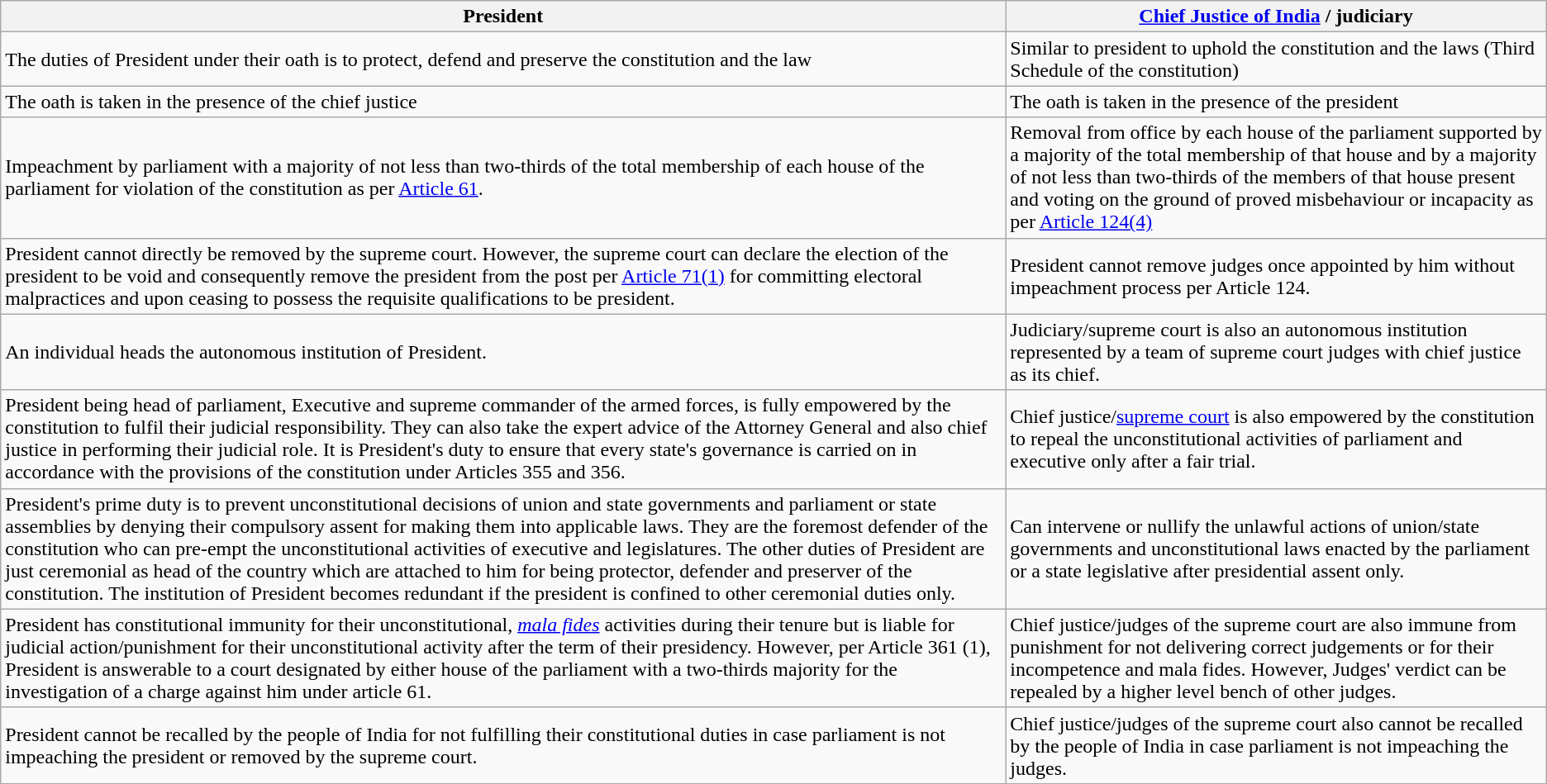<table class="wikitable">
<tr>
<th>President</th>
<th><a href='#'>Chief Justice of India</a> / judiciary</th>
</tr>
<tr>
<td>The duties of President under their oath is to protect, defend and preserve the constitution and the law</td>
<td>Similar to president to uphold the constitution and the laws (Third Schedule of the constitution)</td>
</tr>
<tr>
<td>The oath is taken in the presence of the chief justice</td>
<td>The oath is taken in the presence of the president</td>
</tr>
<tr>
<td>Impeachment by parliament with a majority of not less than two-thirds of the total membership of each house of the parliament for violation of the constitution as per <a href='#'>Article 61</a>.</td>
<td>Removal from office by each house of the parliament supported by a majority of the total membership of that house and by a majority of not less than two-thirds of the members of that house present and voting on the ground of proved misbehaviour or incapacity as per <a href='#'>Article 124(4)</a></td>
</tr>
<tr>
<td>President cannot directly be removed by the supreme court. However, the supreme court can declare the election of the president to be void and consequently remove the president from the post per <a href='#'>Article 71(1)</a> for committing electoral malpractices and upon ceasing to possess the requisite qualifications to be president.</td>
<td>President cannot remove judges once appointed by him without impeachment process per Article 124.</td>
</tr>
<tr>
<td>An individual heads the autonomous institution of President.</td>
<td>Judiciary/supreme court is also an autonomous institution represented by a team of supreme court judges with chief justice as its chief.</td>
</tr>
<tr>
<td>President being head of parliament, Executive and supreme commander of the armed forces, is fully empowered by the constitution to fulfil their judicial responsibility. They can also take the expert advice of the Attorney General and also chief justice in performing their judicial role. It is President's duty to ensure that every state's governance is carried on in accordance with the provisions of the constitution under Articles 355 and 356.</td>
<td>Chief justice/<a href='#'>supreme court</a> is also empowered by the constitution to repeal the unconstitutional activities of parliament and executive only after a fair trial.</td>
</tr>
<tr>
<td>President's prime duty is to prevent unconstitutional decisions of union and state governments and parliament or state assemblies by denying their compulsory assent for making them into applicable laws. They are the foremost defender of the constitution who can pre-empt the unconstitutional activities of executive and legislatures. The other duties of President are just ceremonial as head of the country which are attached to him for being protector, defender and preserver of the constitution. The institution of President becomes redundant if the president is confined to other ceremonial duties only.</td>
<td>Can intervene or nullify the unlawful actions of union/state governments and unconstitutional laws enacted by the parliament or a state legislative after presidential assent only.</td>
</tr>
<tr>
<td>President has constitutional immunity for their unconstitutional, <em><a href='#'>mala fides</a></em> activities during their tenure but is liable for judicial action/punishment for their unconstitutional activity after the term of their presidency. However, per Article 361 (1), President is answerable to a court designated by either house of the parliament with a two-thirds majority for the investigation of a charge against him under article 61.</td>
<td>Chief justice/judges of the supreme court are also immune from punishment for not delivering correct judgements or for their incompetence and mala fides. However, Judges' verdict can be repealed by a higher level bench of other judges.</td>
</tr>
<tr>
<td>President cannot be recalled by the people of India for not fulfilling their constitutional duties in case parliament is not impeaching the president or removed by the supreme court.</td>
<td>Chief justice/judges of the supreme court also cannot be recalled by the people of India in case parliament is not impeaching the judges.</td>
</tr>
</table>
